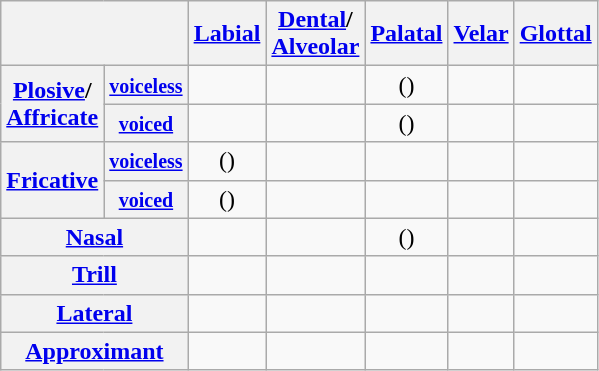<table class="wikitable" style="text-align:center;">
<tr>
<th colspan="2"></th>
<th><a href='#'>Labial</a></th>
<th><a href='#'>Dental</a>/<br><a href='#'>Alveolar</a></th>
<th><a href='#'>Palatal</a></th>
<th><a href='#'>Velar</a></th>
<th><a href='#'>Glottal</a></th>
</tr>
<tr>
<th rowspan="2"><a href='#'>Plosive</a>/<br><a href='#'>Affricate</a></th>
<th><small><a href='#'>voiceless</a></small></th>
<td></td>
<td></td>
<td>()</td>
<td></td>
<td></td>
</tr>
<tr>
<th><small><a href='#'>voiced</a></small></th>
<td></td>
<td></td>
<td>()</td>
<td></td>
<td></td>
</tr>
<tr>
<th rowspan="2"><a href='#'>Fricative</a></th>
<th><small><a href='#'>voiceless</a></small></th>
<td>()</td>
<td></td>
<td></td>
<td></td>
<td></td>
</tr>
<tr>
<th><small><a href='#'>voiced</a></small></th>
<td>()</td>
<td></td>
<td></td>
<td></td>
<td></td>
</tr>
<tr>
<th colspan="2"><a href='#'>Nasal</a></th>
<td></td>
<td></td>
<td>()</td>
<td></td>
<td></td>
</tr>
<tr>
<th colspan="2"><a href='#'>Trill</a></th>
<td></td>
<td></td>
<td></td>
<td></td>
<td></td>
</tr>
<tr>
<th colspan="2"><a href='#'>Lateral</a></th>
<td></td>
<td></td>
<td></td>
<td></td>
<td></td>
</tr>
<tr>
<th colspan="2"><a href='#'>Approximant</a></th>
<td></td>
<td></td>
<td></td>
<td></td>
<td></td>
</tr>
</table>
